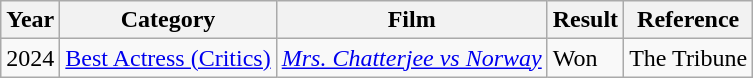<table class="wikitable">
<tr>
<th>Year</th>
<th>Category</th>
<th>Film</th>
<th>Result</th>
<th>Reference</th>
</tr>
<tr>
<td>2024</td>
<td><a href='#'>Best Actress (Critics)</a></td>
<td><em><a href='#'>Mrs. Chatterjee vs Norway</a></em></td>
<td>Won</td>
<td>The Tribune</td>
</tr>
</table>
